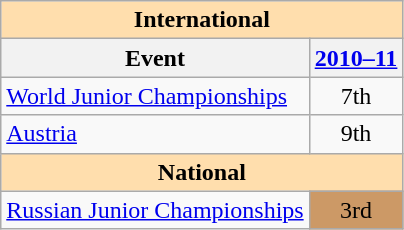<table class="wikitable" style="text-align:center">
<tr>
<th style="background-color: #ffdead; " colspan=2 align=center>International</th>
</tr>
<tr>
<th>Event</th>
<th><a href='#'>2010–11</a></th>
</tr>
<tr>
<td align=left><a href='#'>World Junior Championships</a></td>
<td>7th</td>
</tr>
<tr>
<td align=left> <a href='#'>Austria</a></td>
<td>9th</td>
</tr>
<tr>
<th style="background-color: #ffdead; " colspan=2 align=center>National</th>
</tr>
<tr>
<td align=left><a href='#'>Russian Junior Championships</a></td>
<td bgcolor=cc9966>3rd</td>
</tr>
</table>
